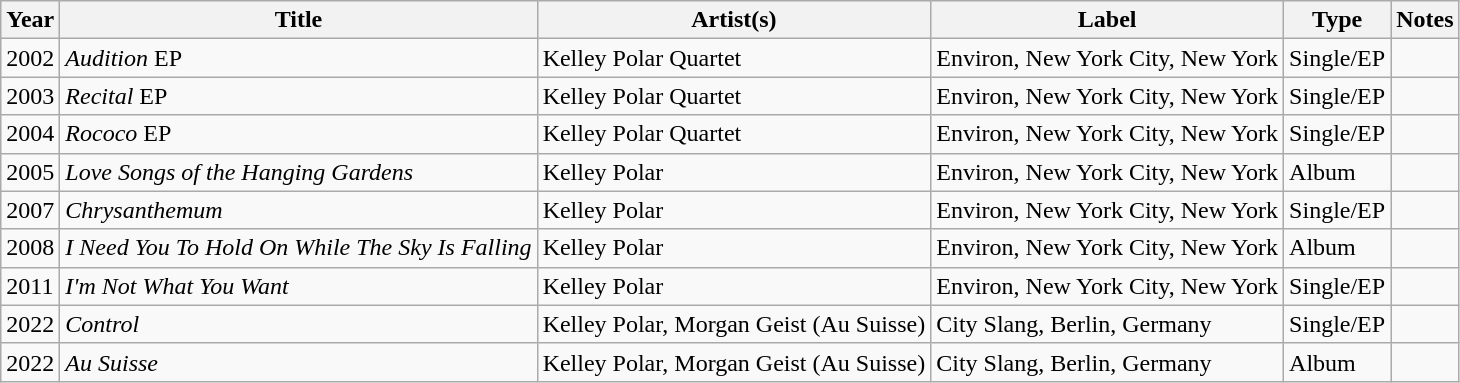<table class="wikitable">
<tr>
<th>Year</th>
<th>Title</th>
<th>Artist(s)</th>
<th>Label</th>
<th>Type</th>
<th>Notes</th>
</tr>
<tr>
<td>2002</td>
<td><em>Audition</em> EP</td>
<td>Kelley Polar Quartet</td>
<td>Environ, New York City, New York</td>
<td>Single/EP</td>
<td></td>
</tr>
<tr>
<td>2003</td>
<td><em>Recital</em> EP</td>
<td>Kelley Polar Quartet</td>
<td>Environ, New York City, New York</td>
<td>Single/EP</td>
<td></td>
</tr>
<tr>
<td>2004</td>
<td><em>Rococo</em> EP</td>
<td>Kelley Polar Quartet</td>
<td>Environ, New York City, New York</td>
<td>Single/EP</td>
<td></td>
</tr>
<tr>
<td>2005</td>
<td><em>Love Songs of the Hanging Gardens</em></td>
<td>Kelley Polar</td>
<td>Environ, New York City, New York</td>
<td>Album</td>
<td></td>
</tr>
<tr>
<td>2007</td>
<td><em>Chrysanthemum</em></td>
<td>Kelley Polar</td>
<td>Environ, New York City, New York</td>
<td>Single/EP</td>
<td></td>
</tr>
<tr>
<td>2008</td>
<td><em>I Need You To Hold On While The Sky Is Falling</em></td>
<td>Kelley Polar</td>
<td>Environ, New York City, New York</td>
<td>Album</td>
<td></td>
</tr>
<tr>
<td>2011</td>
<td><em>I'm Not What You Want</em></td>
<td>Kelley Polar</td>
<td>Environ, New York City, New York</td>
<td>Single/EP</td>
<td></td>
</tr>
<tr>
<td>2022</td>
<td><em>Control</em></td>
<td>Kelley Polar, Morgan Geist (Au Suisse)</td>
<td>City Slang, Berlin, Germany</td>
<td>Single/EP</td>
<td></td>
</tr>
<tr>
<td>2022</td>
<td><em>Au Suisse</em></td>
<td>Kelley Polar, Morgan Geist (Au Suisse)</td>
<td>City Slang, Berlin, Germany</td>
<td>Album</td>
<td></td>
</tr>
</table>
